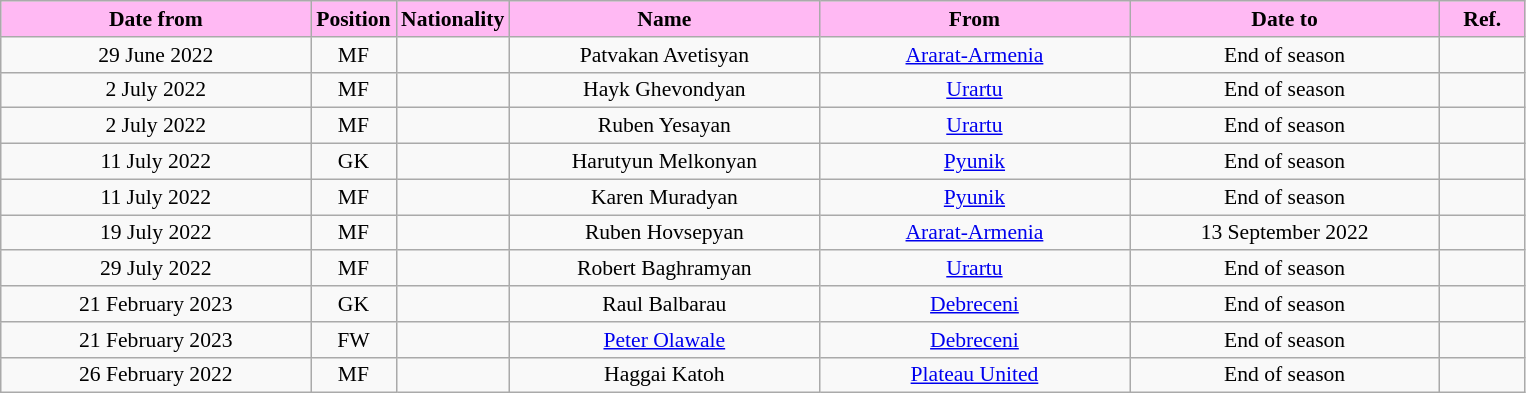<table class="wikitable"  style="text-align:center; font-size:90%; ">
<tr>
<th style="background:#FFB9F3; color:#000000; width:200px;">Date from</th>
<th style="background:#FFB9F3; color:#000000; width:50px;">Position</th>
<th style="background:#FFB9F3; color:#000000; width:50px;">Nationality</th>
<th style="background:#FFB9F3; color:#000000; width:200px;">Name</th>
<th style="background:#FFB9F3; color:#000000; width:200px;">From</th>
<th style="background:#FFB9F3; color:#000000; width:200px;">Date to</th>
<th style="background:#FFB9F3; color:#000000; width:50px;">Ref.</th>
</tr>
<tr>
<td>29 June 2022</td>
<td>MF</td>
<td></td>
<td>Patvakan Avetisyan</td>
<td><a href='#'>Ararat-Armenia</a></td>
<td>End of season</td>
<td></td>
</tr>
<tr>
<td>2 July 2022</td>
<td>MF</td>
<td></td>
<td>Hayk Ghevondyan</td>
<td><a href='#'>Urartu</a></td>
<td>End of season</td>
<td></td>
</tr>
<tr>
<td>2 July 2022</td>
<td>MF</td>
<td></td>
<td>Ruben Yesayan</td>
<td><a href='#'>Urartu</a></td>
<td>End of season</td>
<td></td>
</tr>
<tr>
<td>11 July 2022</td>
<td>GK</td>
<td></td>
<td>Harutyun Melkonyan</td>
<td><a href='#'>Pyunik</a></td>
<td>End of season</td>
<td></td>
</tr>
<tr>
<td>11 July 2022</td>
<td>MF</td>
<td></td>
<td>Karen Muradyan</td>
<td><a href='#'>Pyunik</a></td>
<td>End of season</td>
<td></td>
</tr>
<tr>
<td>19 July 2022</td>
<td>MF</td>
<td></td>
<td>Ruben Hovsepyan</td>
<td><a href='#'>Ararat-Armenia</a></td>
<td>13 September 2022</td>
<td></td>
</tr>
<tr>
<td>29 July 2022</td>
<td>MF</td>
<td></td>
<td>Robert Baghramyan</td>
<td><a href='#'>Urartu</a></td>
<td>End of season</td>
<td></td>
</tr>
<tr>
<td>21 February 2023</td>
<td>GK</td>
<td></td>
<td>Raul Balbarau</td>
<td><a href='#'>Debreceni</a></td>
<td>End of season</td>
<td></td>
</tr>
<tr>
<td>21 February 2023</td>
<td>FW</td>
<td></td>
<td><a href='#'>Peter Olawale</a></td>
<td><a href='#'>Debreceni</a></td>
<td>End of season</td>
<td></td>
</tr>
<tr>
<td>26 February 2022</td>
<td>MF</td>
<td></td>
<td>Haggai Katoh</td>
<td><a href='#'>Plateau United</a></td>
<td>End of season</td>
<td></td>
</tr>
</table>
